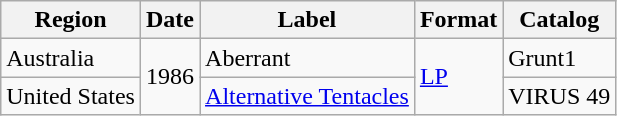<table class="wikitable">
<tr>
<th>Region</th>
<th>Date</th>
<th>Label</th>
<th>Format</th>
<th>Catalog</th>
</tr>
<tr>
<td>Australia</td>
<td rowspan="2">1986</td>
<td>Aberrant</td>
<td rowspan="2"><a href='#'>LP</a></td>
<td>Grunt1</td>
</tr>
<tr>
<td>United States</td>
<td><a href='#'>Alternative Tentacles</a></td>
<td>VIRUS 49</td>
</tr>
</table>
